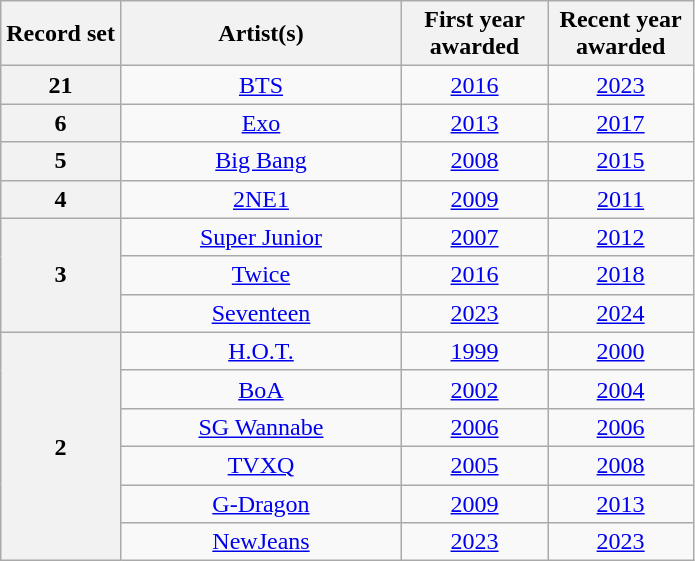<table class="wikitable plainrowheaders" style="text-align:center;">
<tr>
<th scope="col">Record set</th>
<th scope="col" width="180">Artist(s)</th>
<th scope="col" width="90">First year <br> awarded</th>
<th scope="col" width="90">Recent year <br> awarded</th>
</tr>
<tr>
<th scope="row" style="text-align:center">21</th>
<td><a href='#'>BTS</a></td>
<td><a href='#'>2016</a></td>
<td><a href='#'>2023</a></td>
</tr>
<tr>
<th scope="row" style="text-align:center">6</th>
<td><a href='#'>Exo</a></td>
<td><a href='#'>2013</a></td>
<td><a href='#'>2017</a></td>
</tr>
<tr>
<th scope="row" style="text-align:center">5</th>
<td><a href='#'>Big Bang</a></td>
<td><a href='#'>2008</a></td>
<td><a href='#'>2015</a></td>
</tr>
<tr>
<th scope="row" style="text-align:center">4</th>
<td><a href='#'>2NE1</a></td>
<td><a href='#'>2009</a></td>
<td><a href='#'>2011</a></td>
</tr>
<tr>
<th scope="row" style="text-align:center" rowspan="3">3</th>
<td><a href='#'>Super Junior</a></td>
<td><a href='#'>2007</a></td>
<td><a href='#'>2012</a></td>
</tr>
<tr>
<td><a href='#'>Twice</a></td>
<td><a href='#'>2016</a></td>
<td><a href='#'>2018</a></td>
</tr>
<tr>
<td><a href='#'>Seventeen</a></td>
<td><a href='#'>2023</a></td>
<td><a href='#'>2024</a></td>
</tr>
<tr>
<th scope="row" style="text-align:center" rowspan="6">2</th>
<td><a href='#'>H.O.T.</a></td>
<td><a href='#'>1999</a></td>
<td><a href='#'>2000</a></td>
</tr>
<tr>
<td><a href='#'>BoA</a></td>
<td><a href='#'>2002</a></td>
<td><a href='#'>2004</a></td>
</tr>
<tr>
<td><a href='#'>SG Wannabe</a></td>
<td><a href='#'>2006</a></td>
<td><a href='#'>2006</a></td>
</tr>
<tr>
<td><a href='#'>TVXQ</a></td>
<td><a href='#'>2005</a></td>
<td><a href='#'>2008</a></td>
</tr>
<tr>
<td><a href='#'>G-Dragon</a></td>
<td><a href='#'>2009</a></td>
<td><a href='#'>2013</a></td>
</tr>
<tr>
<td><a href='#'>NewJeans</a></td>
<td><a href='#'>2023</a></td>
<td><a href='#'>2023</a></td>
</tr>
</table>
